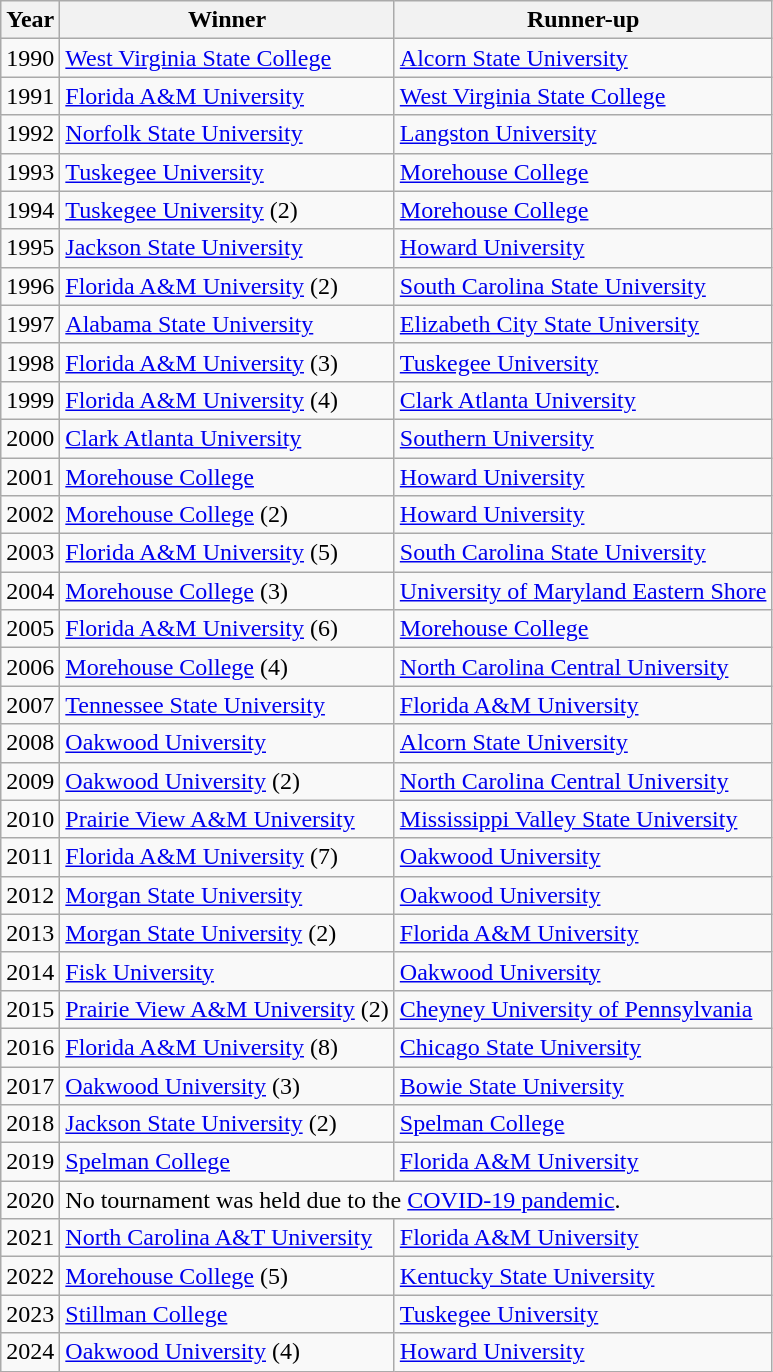<table class="wikitable">
<tr>
<th>Year</th>
<th>Winner</th>
<th>Runner-up</th>
</tr>
<tr>
<td>1990</td>
<td><a href='#'>West Virginia State College</a></td>
<td><a href='#'>Alcorn State University</a></td>
</tr>
<tr>
<td>1991</td>
<td><a href='#'>Florida A&M University</a></td>
<td><a href='#'>West Virginia State College</a></td>
</tr>
<tr>
<td>1992</td>
<td><a href='#'>Norfolk State University</a></td>
<td><a href='#'>Langston University</a></td>
</tr>
<tr>
<td>1993</td>
<td><a href='#'>Tuskegee University</a></td>
<td><a href='#'>Morehouse College</a></td>
</tr>
<tr>
<td>1994</td>
<td><a href='#'>Tuskegee University</a> (2)</td>
<td><a href='#'>Morehouse College</a></td>
</tr>
<tr>
<td>1995</td>
<td><a href='#'>Jackson State University</a></td>
<td><a href='#'>Howard University</a></td>
</tr>
<tr>
<td>1996</td>
<td><a href='#'>Florida A&M University</a> (2)</td>
<td><a href='#'>South Carolina State University</a></td>
</tr>
<tr>
<td>1997</td>
<td><a href='#'>Alabama State University</a></td>
<td><a href='#'>Elizabeth City State University</a></td>
</tr>
<tr>
<td>1998</td>
<td><a href='#'>Florida A&M University</a> (3)</td>
<td><a href='#'>Tuskegee University</a></td>
</tr>
<tr>
<td>1999</td>
<td><a href='#'>Florida A&M University</a> (4)</td>
<td><a href='#'>Clark Atlanta University</a></td>
</tr>
<tr>
<td>2000</td>
<td><a href='#'>Clark Atlanta University</a></td>
<td><a href='#'>Southern University</a></td>
</tr>
<tr>
<td>2001</td>
<td><a href='#'>Morehouse College</a></td>
<td><a href='#'>Howard University</a></td>
</tr>
<tr>
<td>2002</td>
<td><a href='#'>Morehouse College</a> (2)</td>
<td><a href='#'>Howard University</a></td>
</tr>
<tr>
<td>2003</td>
<td><a href='#'>Florida A&M University</a> (5)</td>
<td><a href='#'>South Carolina State University</a></td>
</tr>
<tr>
<td>2004</td>
<td><a href='#'>Morehouse College</a> (3)</td>
<td><a href='#'>University of Maryland Eastern Shore</a></td>
</tr>
<tr>
<td>2005</td>
<td><a href='#'>Florida A&M University</a> (6)</td>
<td><a href='#'>Morehouse College</a></td>
</tr>
<tr>
<td>2006</td>
<td><a href='#'>Morehouse College</a> (4)</td>
<td><a href='#'>North Carolina Central University</a></td>
</tr>
<tr>
<td>2007</td>
<td><a href='#'>Tennessee State University</a></td>
<td><a href='#'>Florida A&M University</a></td>
</tr>
<tr>
<td>2008</td>
<td><a href='#'>Oakwood University</a></td>
<td><a href='#'>Alcorn State University</a></td>
</tr>
<tr>
<td>2009</td>
<td><a href='#'>Oakwood University</a> (2)</td>
<td><a href='#'>North Carolina Central University</a></td>
</tr>
<tr>
<td>2010</td>
<td><a href='#'>Prairie View A&M University</a></td>
<td><a href='#'>Mississippi Valley State University</a></td>
</tr>
<tr>
<td>2011</td>
<td><a href='#'>Florida A&M University</a> (7)</td>
<td><a href='#'>Oakwood University</a></td>
</tr>
<tr>
<td>2012</td>
<td><a href='#'>Morgan State University</a></td>
<td><a href='#'>Oakwood University</a></td>
</tr>
<tr>
<td>2013</td>
<td><a href='#'>Morgan State University</a> (2)</td>
<td><a href='#'>Florida A&M University</a></td>
</tr>
<tr>
<td>2014</td>
<td><a href='#'>Fisk University</a></td>
<td><a href='#'>Oakwood University</a></td>
</tr>
<tr>
<td>2015</td>
<td><a href='#'>Prairie View A&M University</a> (2)</td>
<td><a href='#'>Cheyney University of Pennsylvania</a></td>
</tr>
<tr>
<td>2016</td>
<td><a href='#'>Florida A&M University</a> (8)</td>
<td><a href='#'>Chicago State University</a></td>
</tr>
<tr>
<td>2017</td>
<td><a href='#'>Oakwood University</a> (3)</td>
<td><a href='#'>Bowie State University</a></td>
</tr>
<tr>
<td>2018</td>
<td><a href='#'>Jackson State University</a> (2)</td>
<td><a href='#'>Spelman College</a></td>
</tr>
<tr>
<td>2019</td>
<td><a href='#'>Spelman College</a></td>
<td><a href='#'>Florida A&M University</a></td>
</tr>
<tr>
<td>2020</td>
<td colspan="2">No tournament was held due to the <a href='#'>COVID-19 pandemic</a>.</td>
</tr>
<tr>
<td>2021</td>
<td><a href='#'>North Carolina A&T University</a></td>
<td><a href='#'>Florida A&M University</a></td>
</tr>
<tr>
<td>2022</td>
<td><a href='#'>Morehouse College</a> (5)</td>
<td><a href='#'>Kentucky State University</a></td>
</tr>
<tr>
<td>2023</td>
<td><a href='#'>Stillman College</a></td>
<td><a href='#'>Tuskegee University</a></td>
</tr>
<tr>
<td>2024</td>
<td><a href='#'>Oakwood University</a> (4)</td>
<td><a href='#'>Howard University</a></td>
</tr>
</table>
